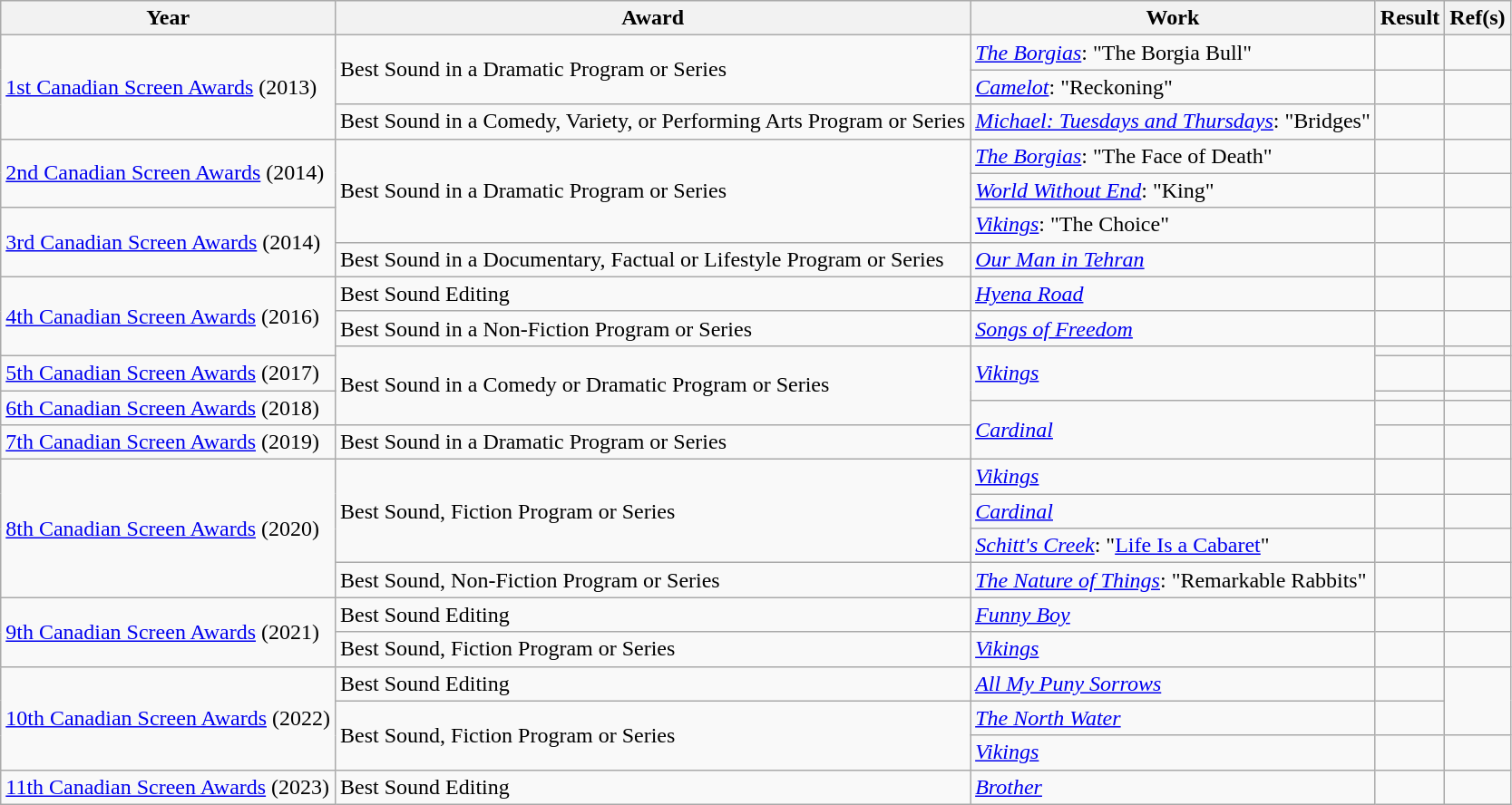<table class="wikitable plainrowheaders sortable">
<tr>
<th>Year</th>
<th>Award</th>
<th>Work</th>
<th>Result</th>
<th>Ref(s)</th>
</tr>
<tr>
<td rowspan=3><a href='#'>1st Canadian Screen Awards</a> (2013)</td>
<td rowspan=2>Best Sound in a Dramatic Program or Series</td>
<td><em><a href='#'>The Borgias</a></em>: "The Borgia Bull"</td>
<td></td>
<td></td>
</tr>
<tr>
<td><em><a href='#'>Camelot</a></em>: "Reckoning"</td>
<td></td>
<td></td>
</tr>
<tr>
<td>Best Sound in a Comedy, Variety, or Performing Arts Program or Series</td>
<td><em><a href='#'>Michael: Tuesdays and Thursdays</a></em>: "Bridges"</td>
<td></td>
<td></td>
</tr>
<tr>
<td rowspan=2><a href='#'>2nd Canadian Screen Awards</a> (2014)</td>
<td rowspan=3>Best Sound in a Dramatic Program or Series</td>
<td><em><a href='#'>The Borgias</a></em>: "The Face of Death"</td>
<td></td>
<td></td>
</tr>
<tr>
<td><em><a href='#'>World Without End</a></em>: "King"</td>
<td></td>
<td></td>
</tr>
<tr>
<td rowspan=2><a href='#'>3rd Canadian Screen Awards</a> (2014)</td>
<td><em><a href='#'>Vikings</a></em>: "The Choice"</td>
<td></td>
<td></td>
</tr>
<tr>
<td>Best Sound in a Documentary, Factual or Lifestyle Program or Series</td>
<td><em><a href='#'>Our Man in Tehran</a></em></td>
<td></td>
<td></td>
</tr>
<tr>
<td rowspan=3><a href='#'>4th Canadian Screen Awards</a> (2016)</td>
<td>Best Sound Editing</td>
<td><em><a href='#'>Hyena Road</a></em></td>
<td></td>
<td></td>
</tr>
<tr>
<td>Best Sound in a Non-Fiction Program or Series</td>
<td><em><a href='#'>Songs of Freedom</a></em></td>
<td></td>
<td></td>
</tr>
<tr>
<td rowspan=4>Best Sound in a Comedy or Dramatic Program or Series</td>
<td rowspan=3><em><a href='#'>Vikings</a></em></td>
<td></td>
<td></td>
</tr>
<tr>
<td><a href='#'>5th Canadian Screen Awards</a> (2017)</td>
<td></td>
<td></td>
</tr>
<tr>
<td rowspan=2><a href='#'>6th Canadian Screen Awards</a> (2018)</td>
<td></td>
<td></td>
</tr>
<tr>
<td rowspan=2><em><a href='#'>Cardinal</a></em></td>
<td></td>
<td></td>
</tr>
<tr>
<td><a href='#'>7th Canadian Screen Awards</a> (2019)</td>
<td>Best Sound in a Dramatic Program or Series</td>
<td></td>
<td></td>
</tr>
<tr>
<td rowspan=4><a href='#'>8th Canadian Screen Awards</a> (2020)</td>
<td rowspan=3>Best Sound, Fiction Program or Series</td>
<td><em><a href='#'>Vikings</a></em></td>
<td></td>
<td></td>
</tr>
<tr>
<td><em><a href='#'>Cardinal</a></em></td>
<td></td>
<td></td>
</tr>
<tr>
<td><em><a href='#'>Schitt's Creek</a></em>: "<a href='#'>Life Is a Cabaret</a>"</td>
<td></td>
<td></td>
</tr>
<tr>
<td>Best Sound, Non-Fiction Program or Series</td>
<td><em><a href='#'>The Nature of Things</a></em>: "Remarkable Rabbits"</td>
<td></td>
<td></td>
</tr>
<tr>
<td rowspan=2><a href='#'>9th Canadian Screen Awards</a> (2021)</td>
<td>Best Sound Editing</td>
<td><em><a href='#'>Funny Boy</a></em></td>
<td></td>
<td></td>
</tr>
<tr>
<td>Best Sound, Fiction Program or Series</td>
<td><em><a href='#'>Vikings</a></em></td>
<td></td>
<td></td>
</tr>
<tr>
<td rowspan=3><a href='#'>10th Canadian Screen Awards</a> (2022)</td>
<td>Best Sound Editing</td>
<td><em><a href='#'>All My Puny Sorrows</a></em></td>
<td></td>
<td rowspan=2></td>
</tr>
<tr>
<td rowspan=2>Best Sound, Fiction Program or Series</td>
<td><em><a href='#'>The North Water</a></em></td>
<td></td>
</tr>
<tr>
<td><em><a href='#'>Vikings</a></em></td>
<td></td>
<td></td>
</tr>
<tr>
<td><a href='#'>11th Canadian Screen Awards</a> (2023)</td>
<td>Best Sound Editing</td>
<td><em><a href='#'>Brother</a></em></td>
<td></td>
<td></td>
</tr>
</table>
